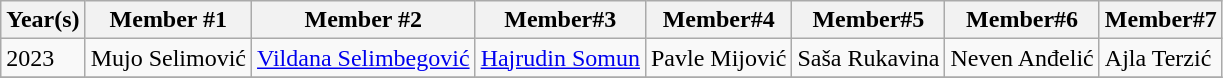<table class="wikitable">
<tr>
<th>Year(s)</th>
<th>Member #1</th>
<th>Member #2</th>
<th>Member#3</th>
<th>Member#4</th>
<th>Member#5</th>
<th>Member#6</th>
<th>Member#7</th>
</tr>
<tr>
<td>2023</td>
<td>Mujo Selimović</td>
<td><a href='#'>Vildana Selimbegović</a></td>
<td><a href='#'>Hajrudin Somun</a></td>
<td>Pavle Mijović</td>
<td>Saša Rukavina</td>
<td>Neven Anđelić</td>
<td>Ajla Terzić</td>
</tr>
<tr>
</tr>
</table>
